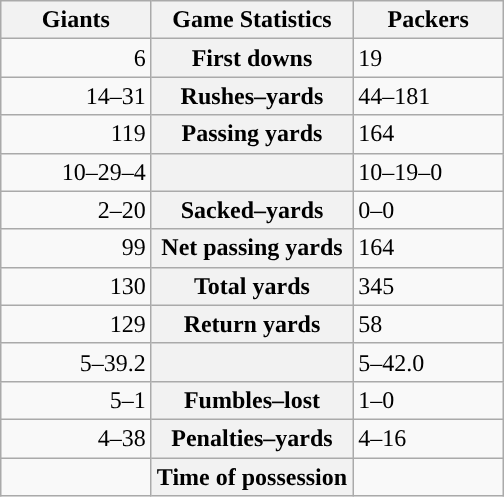<table class="wikitable" style="margin: 1em auto 1em auto">
<tr>
<th style="width:30%;">Giants</th>
<th style="width:40%;">Game Statistics</th>
<th style="width:30%;">Packers</th>
</tr>
<tr>
<td style="text-align:right;">6</td>
<th>First downs</th>
<td>19</td>
</tr>
<tr>
<td style="text-align:right;">14–31</td>
<th>Rushes–yards</th>
<td>44–181</td>
</tr>
<tr>
<td style="text-align:right;">119</td>
<th>Passing yards</th>
<td>164</td>
</tr>
<tr>
<td style="text-align:right;">10–29–4</td>
<th></th>
<td>10–19–0</td>
</tr>
<tr>
<td style="text-align:right;">2–20</td>
<th>Sacked–yards</th>
<td>0–0</td>
</tr>
<tr>
<td style="text-align:right;">99</td>
<th>Net passing yards</th>
<td>164</td>
</tr>
<tr>
<td style="text-align:right;">130</td>
<th>Total yards</th>
<td>345</td>
</tr>
<tr>
<td style="text-align:right;">129</td>
<th>Return yards</th>
<td>58</td>
</tr>
<tr>
<td style="text-align:right;">5–39.2</td>
<th></th>
<td>5–42.0</td>
</tr>
<tr>
<td style="text-align:right;">5–1</td>
<th>Fumbles–lost</th>
<td>1–0</td>
</tr>
<tr>
<td style="text-align:right;">4–38</td>
<th>Penalties–yards</th>
<td>4–16</td>
</tr>
<tr>
<td style="text-align:right;"></td>
<th>Time of possession</th>
<td></td>
</tr>
</table>
